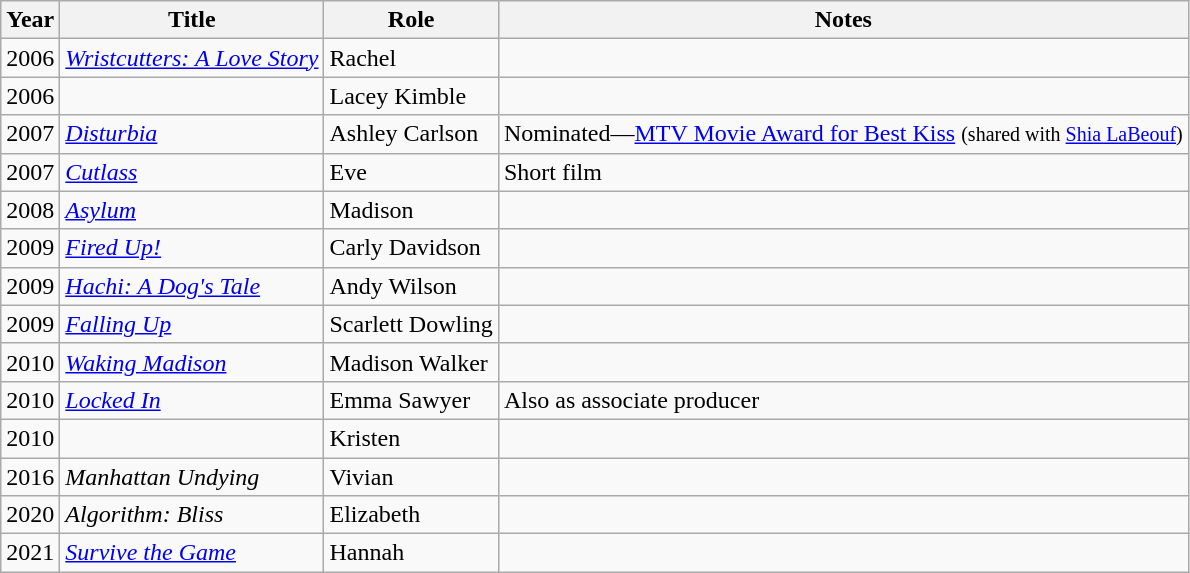<table class="wikitable sortable">
<tr>
<th>Year</th>
<th>Title</th>
<th>Role</th>
<th class="unsortable">Notes</th>
</tr>
<tr>
<td>2006</td>
<td><em><a href='#'>Wristcutters: A Love Story</a></em></td>
<td>Rachel</td>
<td></td>
</tr>
<tr>
<td>2006</td>
<td><em></em></td>
<td>Lacey Kimble</td>
<td></td>
</tr>
<tr>
<td>2007</td>
<td><em><a href='#'>Disturbia</a></em></td>
<td>Ashley Carlson</td>
<td>Nominated—<a href='#'>MTV Movie Award for Best Kiss</a> <small>(shared with <a href='#'>Shia LaBeouf</a>)</small></td>
</tr>
<tr>
<td>2007</td>
<td><em><a href='#'>Cutlass</a></em></td>
<td>Eve</td>
<td>Short film</td>
</tr>
<tr>
<td>2008</td>
<td><em><a href='#'>Asylum</a></em></td>
<td>Madison</td>
<td></td>
</tr>
<tr>
<td>2009</td>
<td><em><a href='#'>Fired Up!</a></em></td>
<td>Carly Davidson</td>
<td></td>
</tr>
<tr>
<td>2009</td>
<td><em><a href='#'>Hachi: A Dog's Tale</a></em></td>
<td>Andy Wilson</td>
<td></td>
</tr>
<tr>
<td>2009</td>
<td><em><a href='#'>Falling Up</a></em></td>
<td>Scarlett Dowling</td>
<td></td>
</tr>
<tr>
<td>2010</td>
<td><em><a href='#'>Waking Madison</a></em></td>
<td>Madison Walker</td>
<td></td>
</tr>
<tr>
<td>2010</td>
<td><em><a href='#'>Locked In</a></em></td>
<td>Emma Sawyer</td>
<td>Also as associate producer</td>
</tr>
<tr>
<td>2010</td>
<td><em></em></td>
<td>Kristen</td>
<td></td>
</tr>
<tr>
<td>2016</td>
<td><em>Manhattan Undying</em></td>
<td>Vivian</td>
<td></td>
</tr>
<tr>
<td>2020</td>
<td><em>Algorithm: Bliss</em></td>
<td>Elizabeth</td>
<td></td>
</tr>
<tr>
<td>2021</td>
<td><em><a href='#'>Survive the Game</a></em></td>
<td>Hannah</td>
<td></td>
</tr>
</table>
